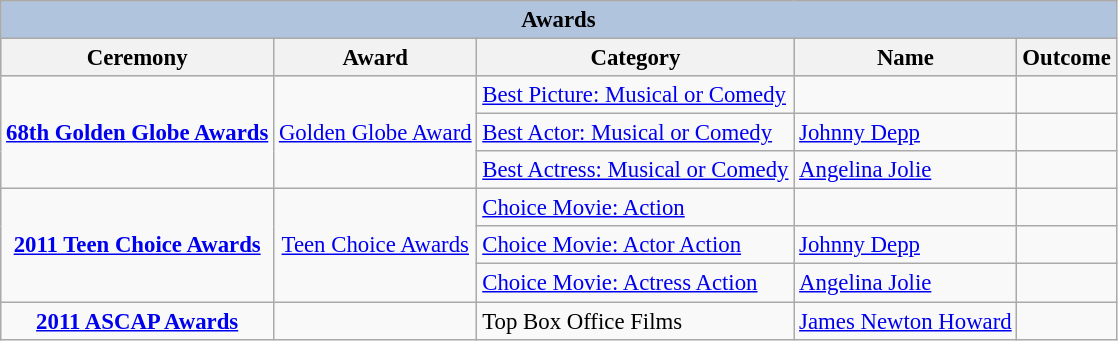<table class="wikitable" style="font-size:95%;" ;>
<tr style="background:#ccc; text-align:center;">
<th colspan="5" style="background: LightSteelBlue;">Awards</th>
</tr>
<tr style="background:#ccc; text-align:center;">
<th>Ceremony</th>
<th>Award</th>
<th>Category</th>
<th>Name</th>
<th>Outcome</th>
</tr>
<tr>
<td rowspan="3" style="text-align:center;"><strong><a href='#'>68th Golden Globe Awards</a></strong></td>
<td rowspan=3 style="text-align:center;"><a href='#'>Golden Globe Award</a></td>
<td><a href='#'>Best Picture: Musical or Comedy</a></td>
<td></td>
<td></td>
</tr>
<tr>
<td><a href='#'>Best Actor: Musical or Comedy</a></td>
<td><a href='#'>Johnny Depp</a></td>
<td></td>
</tr>
<tr>
<td><a href='#'>Best Actress: Musical or Comedy</a></td>
<td><a href='#'>Angelina Jolie</a></td>
<td></td>
</tr>
<tr>
<td rowspan="3" style="text-align:center;"><strong><a href='#'>2011 Teen Choice Awards</a></strong></td>
<td rowspan=3 style="text-align:center;"><a href='#'>Teen Choice Awards</a></td>
<td><a href='#'>Choice Movie: Action</a></td>
<td></td>
<td></td>
</tr>
<tr>
<td><a href='#'>Choice Movie: Actor Action</a></td>
<td><a href='#'>Johnny Depp</a></td>
<td></td>
</tr>
<tr>
<td><a href='#'>Choice Movie: Actress Action</a></td>
<td><a href='#'>Angelina Jolie</a></td>
<td></td>
</tr>
<tr>
<td rowspan="1" style="text-align:center;"><strong><a href='#'>2011 ASCAP Awards</a></strong></td>
<td rowspan=1></td>
<td>Top Box Office Films</td>
<td><a href='#'>James Newton Howard</a></td>
<td></td>
</tr>
</table>
